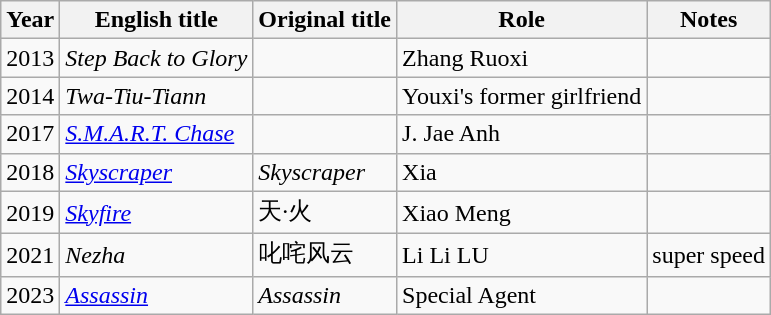<table class="wikitable sortable">
<tr>
<th>Year</th>
<th>English title</th>
<th>Original title</th>
<th>Role</th>
<th class="unsortable">Notes</th>
</tr>
<tr>
<td>2013</td>
<td><em>Step Back to Glory</em></td>
<td></td>
<td>Zhang Ruoxi</td>
<td></td>
</tr>
<tr>
<td>2014</td>
<td><em>Twa-Tiu-Tiann</em></td>
<td></td>
<td>Youxi's former girlfriend</td>
<td></td>
</tr>
<tr>
<td>2017</td>
<td><em><a href='#'>S.M.A.R.T. Chase</a></em></td>
<td></td>
<td>J. Jae Anh</td>
<td></td>
</tr>
<tr>
<td>2018</td>
<td><em><a href='#'>Skyscraper</a></em></td>
<td><em>Skyscraper</em></td>
<td>Xia</td>
<td></td>
</tr>
<tr>
<td>2019</td>
<td><em><a href='#'>Skyfire</a></em></td>
<td>天·火</td>
<td>Xiao Meng</td>
<td></td>
</tr>
<tr>
<td>2021</td>
<td><em>Nezha</em></td>
<td>叱咤风云</td>
<td>Li Li LU</td>
<td>super speed</td>
</tr>
<tr>
<td>2023</td>
<td><em><a href='#'>Assassin</a></em></td>
<td><em>Assassin</em></td>
<td>Special Agent</td>
<td></td>
</tr>
</table>
